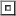<table>
<tr>
<td><br><table border=1>
<tr>
<td></td>
</tr>
</table>
</td>
</tr>
<tr>
</tr>
</table>
